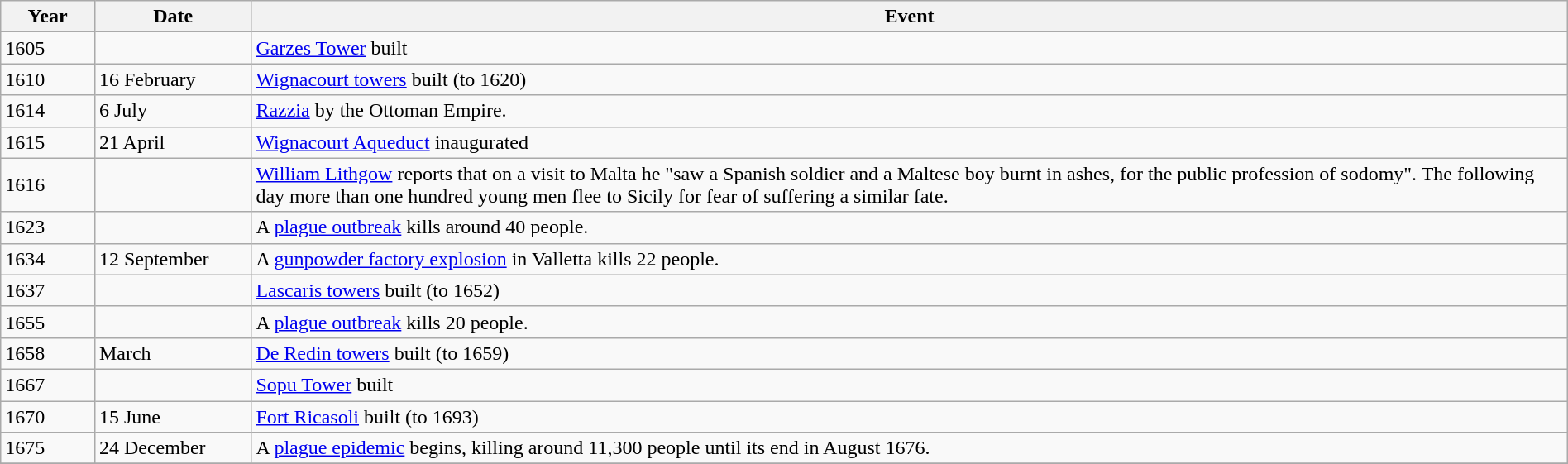<table class="wikitable" width="100%">
<tr>
<th style="width:6%">Year</th>
<th style="width:10%">Date</th>
<th>Event</th>
</tr>
<tr>
<td>1605</td>
<td></td>
<td><a href='#'>Garzes Tower</a> built</td>
</tr>
<tr>
<td>1610</td>
<td>16 February</td>
<td><a href='#'>Wignacourt towers</a> built (to 1620)</td>
</tr>
<tr>
<td>1614</td>
<td>6 July</td>
<td><a href='#'>Razzia</a> by the Ottoman Empire.</td>
</tr>
<tr>
<td>1615</td>
<td>21 April</td>
<td><a href='#'>Wignacourt Aqueduct</a> inaugurated</td>
</tr>
<tr>
<td>1616</td>
<td></td>
<td><a href='#'>William Lithgow</a> reports that on a visit to Malta he "saw a Spanish soldier and a Maltese boy burnt in ashes, for the public profession of sodomy". The following day more than one hundred young men flee to Sicily for fear of suffering a similar fate.</td>
</tr>
<tr>
<td>1623</td>
<td></td>
<td>A <a href='#'>plague outbreak</a> kills around 40 people.</td>
</tr>
<tr>
<td>1634</td>
<td>12 September</td>
<td>A <a href='#'>gunpowder factory explosion</a> in Valletta kills 22 people.</td>
</tr>
<tr>
<td>1637</td>
<td></td>
<td><a href='#'>Lascaris towers</a> built (to 1652)</td>
</tr>
<tr>
<td>1655</td>
<td></td>
<td>A <a href='#'>plague outbreak</a> kills 20 people.</td>
</tr>
<tr>
<td>1658</td>
<td>March</td>
<td><a href='#'>De Redin towers</a> built (to 1659)</td>
</tr>
<tr>
<td>1667</td>
<td></td>
<td><a href='#'>Sopu Tower</a> built</td>
</tr>
<tr>
<td>1670</td>
<td>15 June</td>
<td><a href='#'>Fort Ricasoli</a> built (to 1693)</td>
</tr>
<tr>
<td>1675</td>
<td>24 December</td>
<td>A <a href='#'>plague epidemic</a> begins, killing around 11,300 people until its end in August 1676.</td>
</tr>
<tr>
</tr>
</table>
